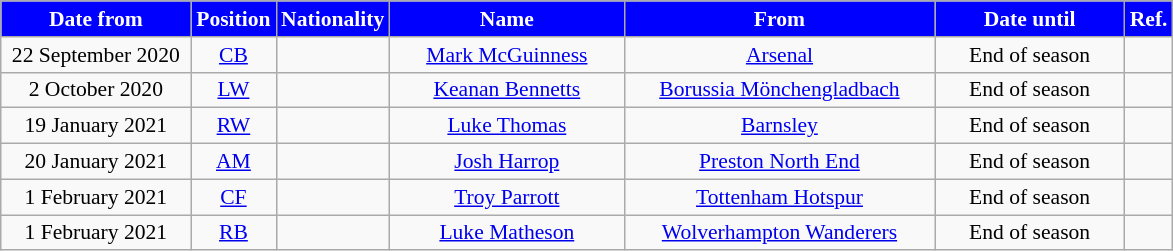<table class="wikitable"  style="text-align:center; font-size:90%; ">
<tr>
<th style="background:blue; color:white; width:120px;">Date from</th>
<th style="background:blue; color:white; width:50px;">Position</th>
<th style="background:blue; color:white; width:50px;">Nationality</th>
<th style="background:blue; color:white; width:150px;">Name</th>
<th style="background:blue; color:white; width:200px;">From</th>
<th style="background:blue; color:white; width:120px;">Date until</th>
<th style="background:blue; color:white; width:25px;">Ref.</th>
</tr>
<tr>
<td>22 September 2020</td>
<td><a href='#'>CB</a></td>
<td></td>
<td><a href='#'>Mark McGuinness</a></td>
<td> <a href='#'>Arsenal</a></td>
<td>End of season</td>
<td></td>
</tr>
<tr>
<td>2 October 2020</td>
<td><a href='#'>LW</a></td>
<td></td>
<td><a href='#'>Keanan Bennetts</a></td>
<td> <a href='#'>Borussia Mönchengladbach</a></td>
<td>End of season</td>
<td></td>
</tr>
<tr>
<td>19 January 2021</td>
<td><a href='#'>RW</a></td>
<td></td>
<td><a href='#'>Luke Thomas</a></td>
<td> <a href='#'>Barnsley</a></td>
<td>End of season</td>
<td></td>
</tr>
<tr>
<td>20 January 2021</td>
<td><a href='#'>AM</a></td>
<td></td>
<td><a href='#'>Josh Harrop</a></td>
<td> <a href='#'>Preston North End</a></td>
<td>End of season</td>
<td></td>
</tr>
<tr>
<td>1 February 2021</td>
<td><a href='#'>CF</a></td>
<td></td>
<td><a href='#'>Troy Parrott</a></td>
<td> <a href='#'>Tottenham Hotspur</a></td>
<td>End of season</td>
<td></td>
</tr>
<tr>
<td>1 February 2021</td>
<td><a href='#'>RB</a></td>
<td></td>
<td><a href='#'>Luke Matheson</a></td>
<td> <a href='#'>Wolverhampton Wanderers</a></td>
<td>End of season</td>
<td></td>
</tr>
</table>
